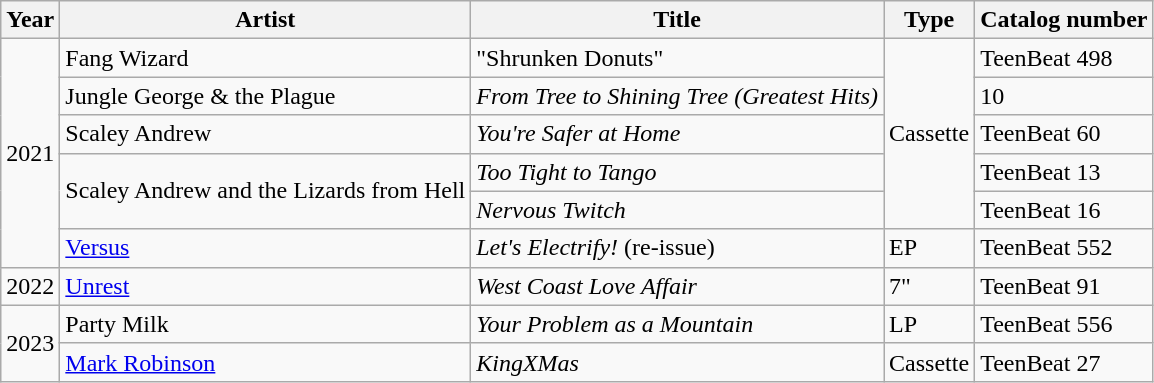<table class="wikitable sortable">
<tr>
<th>Year</th>
<th>Artist</th>
<th>Title</th>
<th>Type</th>
<th>Catalog number</th>
</tr>
<tr>
<td rowspan="6">2021</td>
<td>Fang Wizard</td>
<td>"Shrunken Donuts"</td>
<td rowspan="5">Cassette</td>
<td>TeenBeat 498</td>
</tr>
<tr>
<td>Jungle George & the Plague</td>
<td><em>From Tree to Shining Tree (Greatest Hits)</em></td>
<td>10</td>
</tr>
<tr>
<td>Scaley Andrew</td>
<td><em>You're Safer at Home</em></td>
<td>TeenBeat 60</td>
</tr>
<tr>
<td rowspan="2">Scaley Andrew and the Lizards from Hell</td>
<td><em>Too Tight to Tango</em></td>
<td>TeenBeat 13</td>
</tr>
<tr>
<td><em>Nervous Twitch</em></td>
<td>TeenBeat 16</td>
</tr>
<tr>
<td><a href='#'>Versus</a></td>
<td><em>Let's Electrify!</em> (re-issue)</td>
<td>EP</td>
<td>TeenBeat 552</td>
</tr>
<tr>
<td>2022</td>
<td><a href='#'>Unrest</a></td>
<td><em>West Coast Love Affair</em></td>
<td>7"</td>
<td>TeenBeat 91</td>
</tr>
<tr>
<td rowspan="3">2023</td>
<td>Party Milk</td>
<td><em>Your Problem as a Mountain</em></td>
<td>LP</td>
<td>TeenBeat 556</td>
</tr>
<tr>
<td><a href='#'>Mark Robinson</a></td>
<td><em>KingXMas</em></td>
<td>Cassette</td>
<td>TeenBeat 27</td>
</tr>
</table>
